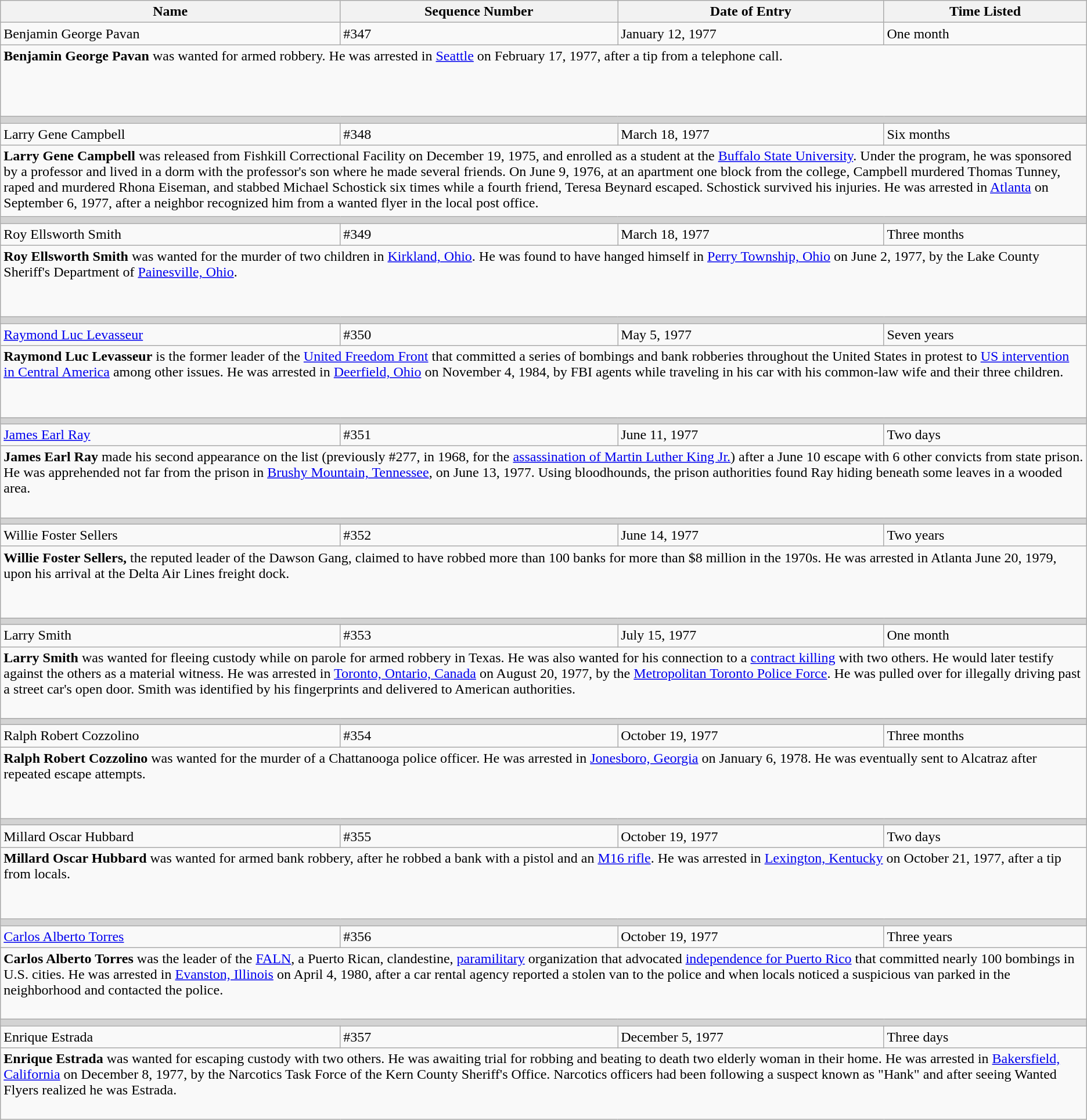<table class="wikitable">
<tr>
<th>Name</th>
<th>Sequence Number</th>
<th>Date of Entry</th>
<th>Time Listed</th>
</tr>
<tr>
<td height="10">Benjamin George Pavan</td>
<td>#347</td>
<td>January 12, 1977</td>
<td>One month</td>
</tr>
<tr>
<td colspan="4" valign="top" height="75"><strong>Benjamin George Pavan</strong> was wanted for armed robbery. He was arrested in <a href='#'>Seattle</a> on February 17, 1977, after a tip from a telephone call.</td>
</tr>
<tr>
<td colSpan="4" style="background-color:lightgrey;"></td>
</tr>
<tr>
<td height="10">Larry Gene Campbell</td>
<td>#348</td>
<td>March 18, 1977</td>
<td>Six months</td>
</tr>
<tr>
<td colspan="4" valign="top" height="75"><strong>Larry Gene Campbell</strong> was released from Fishkill Correctional Facility on December 19, 1975, and enrolled as a student at the <a href='#'>Buffalo State University</a>. Under the program, he was sponsored by a professor and lived in a dorm with the professor's son where he made several friends. On June 9, 1976, at an apartment one block from the college, Campbell murdered Thomas Tunney, raped and murdered Rhona Eiseman, and stabbed Michael Schostick six times while a fourth friend, Teresa Beynard escaped. Schostick survived his injuries. He was arrested in <a href='#'>Atlanta</a> on September 6, 1977, after a neighbor recognized him from a wanted flyer in the local post office.</td>
</tr>
<tr>
<td colSpan="4" style="background-color:lightgrey;"></td>
</tr>
<tr>
<td height="10">Roy Ellsworth Smith</td>
<td>#349</td>
<td>March 18, 1977</td>
<td>Three months</td>
</tr>
<tr>
<td colspan="4" valign="top" height="75"><strong>Roy Ellsworth Smith</strong> was wanted for the murder of two children in <a href='#'>Kirkland, Ohio</a>. He was found to have hanged himself in <a href='#'>Perry Township, Ohio</a> on June 2, 1977, by the Lake County Sheriff's Department of <a href='#'>Painesville, Ohio</a>.</td>
</tr>
<tr>
<td colSpan="4" style="background-color:lightgrey;"></td>
</tr>
<tr>
<td height="10"><a href='#'>Raymond Luc Levasseur</a></td>
<td>#350</td>
<td>May 5, 1977</td>
<td>Seven years</td>
</tr>
<tr>
<td colspan="4" valign="top" height="75"><strong>Raymond Luc Levasseur</strong> is the former leader of the <a href='#'>United Freedom Front</a> that committed a series of bombings and bank robberies throughout the United States in protest to <a href='#'>US intervention in Central America</a> among other issues. He was arrested in <a href='#'>Deerfield, Ohio</a> on November 4, 1984, by FBI agents while traveling in his car with his common-law wife and their three children.</td>
</tr>
<tr>
<td colSpan="4" style="background-color:lightgrey;"></td>
</tr>
<tr>
<td height="10"><a href='#'>James Earl Ray</a></td>
<td>#351</td>
<td>June 11, 1977</td>
<td>Two days</td>
</tr>
<tr>
<td colspan="4" valign="top" height="75"><strong>James Earl Ray</strong> made his second appearance on the list (previously #277, in 1968, for the <a href='#'>assassination of Martin Luther King Jr.</a>) after a June 10 escape with 6 other convicts from state prison. He was apprehended not far from the prison in <a href='#'>Brushy Mountain, Tennessee</a>, on June 13, 1977. Using bloodhounds, the prison authorities found Ray hiding beneath some leaves in a wooded area.</td>
</tr>
<tr>
<td colSpan="4" style="background-color:lightgrey;"></td>
</tr>
<tr>
<td height="10">Willie Foster Sellers</td>
<td>#352</td>
<td>June 14, 1977</td>
<td>Two years</td>
</tr>
<tr>
<td colspan="4" valign="top" height="75"><strong>Willie Foster Sellers,</strong> the reputed leader of the Dawson Gang, claimed to have robbed more than 100 banks for more than $8 million in the 1970s. He was arrested in Atlanta June 20, 1979, upon his arrival at the Delta Air Lines freight dock.</td>
</tr>
<tr>
<td colSpan="4" style="background-color:lightgrey;"></td>
</tr>
<tr>
<td height="10">Larry Smith</td>
<td>#353</td>
<td>July 15, 1977</td>
<td>One month</td>
</tr>
<tr>
<td colspan="4" valign="top" height="75"><strong>Larry Smith</strong> was wanted for fleeing custody while on parole for armed robbery in Texas. He was also wanted for his connection to a <a href='#'>contract killing</a> with two others. He would later testify against the others as a material witness. He was arrested in <a href='#'>Toronto, Ontario, Canada</a> on August 20, 1977, by the <a href='#'>Metropolitan Toronto Police Force</a>. He was pulled over for illegally driving past a street car's open door. Smith was identified by his fingerprints and delivered to American authorities.</td>
</tr>
<tr>
<td colSpan="4" style="background-color:lightgrey;"></td>
</tr>
<tr>
<td height="10">Ralph Robert Cozzolino</td>
<td>#354</td>
<td>October 19, 1977</td>
<td>Three months</td>
</tr>
<tr>
<td colspan="4" valign="top" height="75"><strong>Ralph Robert Cozzolino</strong> was wanted for the murder of a Chattanooga police officer. He was arrested in <a href='#'>Jonesboro, Georgia</a> on January 6, 1978. He was eventually sent to Alcatraz after repeated escape attempts.</td>
</tr>
<tr>
<td colSpan="4" style="background-color:lightgrey;"></td>
</tr>
<tr>
<td height="10">Millard Oscar Hubbard</td>
<td>#355</td>
<td>October 19, 1977</td>
<td>Two days</td>
</tr>
<tr>
<td colspan="4" valign="top" height="75"><strong>Millard Oscar Hubbard</strong> was wanted for armed bank robbery, after he robbed a bank with a pistol and an <a href='#'>M16 rifle</a>. He was arrested in <a href='#'>Lexington, Kentucky</a> on October 21, 1977, after a tip from locals.</td>
</tr>
<tr>
<td colSpan="4" style="background-color:lightgrey;"></td>
</tr>
<tr>
<td height="10"><a href='#'>Carlos Alberto Torres</a></td>
<td>#356</td>
<td>October 19, 1977</td>
<td>Three years</td>
</tr>
<tr>
<td colspan="4" valign="top" height="75"><strong>Carlos Alberto Torres</strong> was the leader of the <a href='#'>FALN</a>, a Puerto Rican, clandestine, <a href='#'>paramilitary</a> organization that advocated <a href='#'>independence for Puerto Rico</a> that committed nearly 100 bombings in U.S. cities. He was arrested in <a href='#'>Evanston, Illinois</a> on April 4, 1980, after a car rental agency reported a stolen van to the police and when locals noticed a suspicious van parked in the neighborhood and contacted the police.</td>
</tr>
<tr>
<td colSpan="4" style="background-color:lightgrey;"></td>
</tr>
<tr>
<td height="10">Enrique Estrada</td>
<td>#357</td>
<td>December 5, 1977</td>
<td>Three days</td>
</tr>
<tr>
<td colspan="4" valign="top" height="75"><strong>Enrique Estrada</strong> was wanted for escaping custody with two others. He was awaiting trial for robbing and beating to death two elderly woman in their home. He was arrested in <a href='#'>Bakersfield, California</a> on December 8, 1977, by the Narcotics Task Force of the Kern County Sheriff's Office. Narcotics officers had been following a suspect known as "Hank" and after seeing Wanted Flyers realized he was Estrada.</td>
</tr>
</table>
